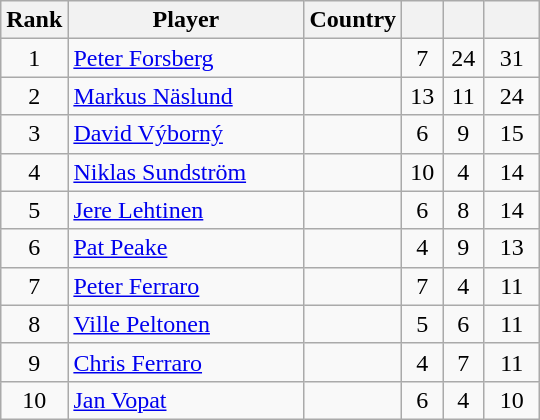<table class="wikitable sortable" style="text-align: center;">
<tr>
<th width=30>Rank</th>
<th width=150>Player</th>
<th>Country</th>
<th width=20></th>
<th width=20></th>
<th width=30></th>
</tr>
<tr>
<td>1</td>
<td align=left><a href='#'>Peter Forsberg</a></td>
<td align=left></td>
<td>7</td>
<td>24</td>
<td>31</td>
</tr>
<tr>
<td>2</td>
<td align=left><a href='#'>Markus Näslund</a></td>
<td align=left></td>
<td>13</td>
<td>11</td>
<td>24</td>
</tr>
<tr>
<td>3</td>
<td align=left><a href='#'>David Výborný</a></td>
<td align=left></td>
<td>6</td>
<td>9</td>
<td>15</td>
</tr>
<tr>
<td>4</td>
<td align=left><a href='#'>Niklas Sundström</a></td>
<td align=left></td>
<td>10</td>
<td>4</td>
<td>14</td>
</tr>
<tr>
<td>5</td>
<td align=left><a href='#'>Jere Lehtinen</a></td>
<td align=left></td>
<td>6</td>
<td>8</td>
<td>14</td>
</tr>
<tr>
<td>6</td>
<td align=left><a href='#'>Pat Peake</a></td>
<td align=left></td>
<td>4</td>
<td>9</td>
<td>13</td>
</tr>
<tr>
<td>7</td>
<td align=left><a href='#'>Peter Ferraro</a></td>
<td align=left></td>
<td>7</td>
<td>4</td>
<td>11</td>
</tr>
<tr>
<td>8</td>
<td align=left><a href='#'>Ville Peltonen</a></td>
<td align=left></td>
<td>5</td>
<td>6</td>
<td>11</td>
</tr>
<tr>
<td>9</td>
<td align=left><a href='#'>Chris Ferraro</a></td>
<td align=left></td>
<td>4</td>
<td>7</td>
<td>11</td>
</tr>
<tr>
<td>10</td>
<td align=left><a href='#'>Jan Vopat</a></td>
<td align=left></td>
<td>6</td>
<td>4</td>
<td>10</td>
</tr>
</table>
